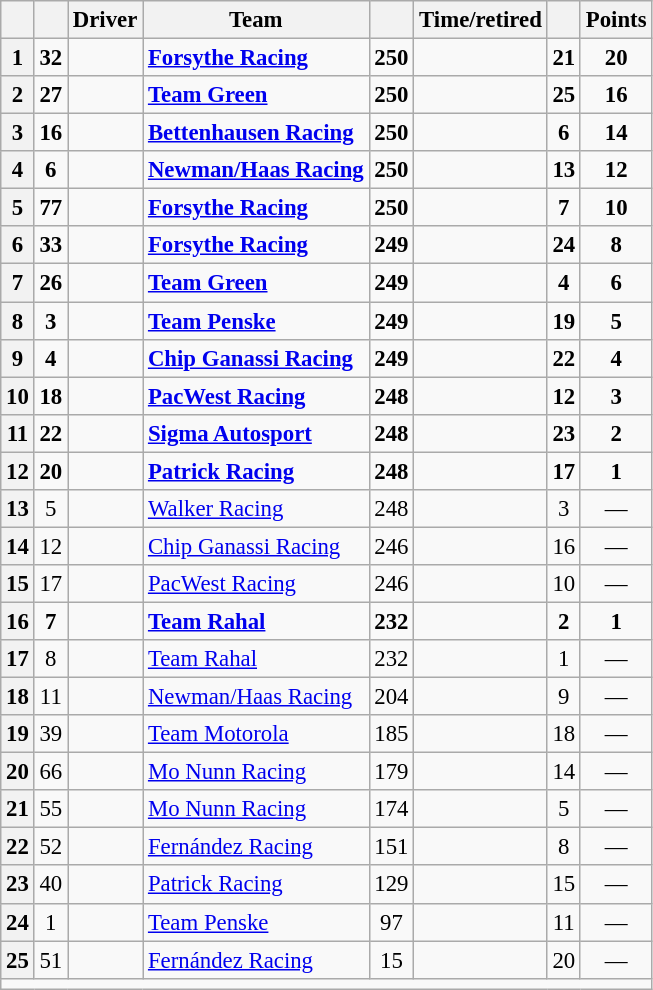<table class="wikitable sortable" style="font-size:95%;">
<tr>
<th scope="col"></th>
<th scope="col"></th>
<th scope="col">Driver</th>
<th scope="col">Team</th>
<th scope="col"></th>
<th scope="col">Time/retired</th>
<th scope="col"></th>
<th scope="col">Points</th>
</tr>
<tr>
<th scope="row">1</th>
<td align="center"><strong>32</strong></td>
<td></td>
<td><strong><a href='#'>Forsythe Racing</a></strong></td>
<td align="center"><strong>250</strong></td>
<td align="center"></td>
<td align="center"><strong>21</strong></td>
<td align="center"><strong>20</strong></td>
</tr>
<tr>
<th scope="row">2</th>
<td align="center"><strong>27</strong></td>
<td></td>
<td><strong><a href='#'>Team Green</a></strong></td>
<td align="center"><strong>250</strong></td>
<td align="center"></td>
<td align="center"><strong>25</strong></td>
<td align="center"><strong>16</strong></td>
</tr>
<tr>
<th scope="row">3</th>
<td align="center"><strong>16</strong></td>
<td></td>
<td><strong><a href='#'>Bettenhausen Racing</a></strong></td>
<td align="center"><strong>250</strong></td>
<td align="center"></td>
<td align="center"><strong>6</strong></td>
<td align="center"><strong>14</strong></td>
</tr>
<tr>
<th scope="row">4</th>
<td align="center"><strong>6</strong></td>
<td></td>
<td><strong><a href='#'>Newman/Haas Racing</a></strong></td>
<td align="center"><strong>250</strong></td>
<td align="center"></td>
<td align="center"><strong>13</strong></td>
<td align="center"><strong>12</strong></td>
</tr>
<tr>
<th scope="row">5</th>
<td align="center"><strong>77</strong></td>
<td></td>
<td><strong><a href='#'>Forsythe Racing</a></strong></td>
<td align="center"><strong>250</strong></td>
<td align="center"></td>
<td align="center"><strong>7</strong></td>
<td align="center"><strong>10</strong></td>
</tr>
<tr>
<th scope="row">6</th>
<td align="center"><strong>33</strong></td>
<td></td>
<td><strong><a href='#'>Forsythe Racing</a></strong></td>
<td align="center"><strong>249</strong></td>
<td align="center"></td>
<td align="center"><strong>24</strong></td>
<td align="center"><strong>8</strong></td>
</tr>
<tr>
<th scope="row">7</th>
<td align="center"><strong>26</strong></td>
<td></td>
<td><strong><a href='#'>Team Green</a></strong></td>
<td align="center"><strong>249</strong></td>
<td align="center"></td>
<td align="center"><strong>4</strong></td>
<td align="center"><strong>6</strong></td>
</tr>
<tr>
<th scope="row">8</th>
<td align="center"><strong>3</strong></td>
<td></td>
<td><strong><a href='#'>Team Penske</a></strong></td>
<td align="center"><strong>249</strong></td>
<td align="center"></td>
<td align="center"><strong>19</strong></td>
<td align="center"><strong>5</strong></td>
</tr>
<tr>
<th scope="row">9</th>
<td align="center"><strong>4</strong></td>
<td></td>
<td><strong><a href='#'>Chip Ganassi Racing</a></strong></td>
<td align="center"><strong>249</strong></td>
<td align="center"></td>
<td align="center"><strong>22</strong></td>
<td align="center"><strong>4</strong></td>
</tr>
<tr>
<th scope="row">10</th>
<td align="center"><strong>18</strong></td>
<td></td>
<td><strong><a href='#'>PacWest Racing</a></strong></td>
<td align="center"><strong>248</strong></td>
<td align="center"></td>
<td align="center"><strong>12</strong></td>
<td align="center"><strong>3</strong></td>
</tr>
<tr>
<th scope="row">11</th>
<td align="center"><strong>22</strong></td>
<td></td>
<td><strong><a href='#'>Sigma Autosport</a></strong></td>
<td align="center"><strong>248</strong></td>
<td align="center"></td>
<td align="center"><strong>23</strong></td>
<td align="center"><strong>2</strong></td>
</tr>
<tr>
<th scope="row">12</th>
<td align="center"><strong>20</strong></td>
<td></td>
<td><strong><a href='#'>Patrick Racing</a></strong></td>
<td align="center"><strong>248</strong></td>
<td align="center"></td>
<td align="center"><strong>17</strong></td>
<td align="center"><strong>1</strong></td>
</tr>
<tr>
<th scope="row">13</th>
<td align="center">5</td>
<td></td>
<td><a href='#'>Walker Racing</a></td>
<td align="center">248</td>
<td align="center"></td>
<td align="center">3</td>
<td align="center">—</td>
</tr>
<tr>
<th scope="row">14</th>
<td align="center">12</td>
<td></td>
<td><a href='#'>Chip Ganassi Racing</a></td>
<td align="center">246</td>
<td align="center"></td>
<td align="center">16</td>
<td align="center">—</td>
</tr>
<tr>
<th scope="row">15</th>
<td align="center">17</td>
<td></td>
<td><a href='#'>PacWest Racing</a></td>
<td align="center">246</td>
<td align="center"></td>
<td align="center">10</td>
<td align="center">—</td>
</tr>
<tr>
<th scope="row">16</th>
<td align="center"><strong>7</strong></td>
<td></td>
<td><strong><a href='#'>Team Rahal</a></strong></td>
<td align="center"><strong>232</strong></td>
<td align="center"></td>
<td align="center"><strong>2</strong></td>
<td align="center"><strong>1</strong></td>
</tr>
<tr>
<th scope="row">17</th>
<td align="center">8</td>
<td></td>
<td><a href='#'>Team Rahal</a></td>
<td align="center">232</td>
<td align="center"></td>
<td align="center">1</td>
<td align="center">—</td>
</tr>
<tr>
<th scope="row">18</th>
<td align="center">11</td>
<td></td>
<td><a href='#'>Newman/Haas Racing</a></td>
<td align="center">204</td>
<td align="center"></td>
<td align="center">9</td>
<td align="center">—</td>
</tr>
<tr>
<th scope="row">19</th>
<td align="center">39</td>
<td></td>
<td><a href='#'>Team Motorola</a></td>
<td align="center">185</td>
<td align="center"></td>
<td align="center">18</td>
<td align="center">—</td>
</tr>
<tr>
<th scope="row">20</th>
<td align="center">66</td>
<td></td>
<td><a href='#'>Mo Nunn Racing</a></td>
<td align="center">179</td>
<td align="center"></td>
<td align="center">14</td>
<td align="center">—</td>
</tr>
<tr>
<th scope="row">21</th>
<td align="center">55</td>
<td></td>
<td><a href='#'>Mo Nunn Racing</a></td>
<td align="center">174</td>
<td align="center"></td>
<td align="center">5</td>
<td align="center">—</td>
</tr>
<tr>
<th scope="row">22</th>
<td align="center">52</td>
<td></td>
<td><a href='#'>Fernández Racing</a></td>
<td align="center">151</td>
<td align="center"></td>
<td align="center">8</td>
<td align="center">—</td>
</tr>
<tr>
<th scope="row">23</th>
<td align="center">40</td>
<td></td>
<td><a href='#'>Patrick Racing</a></td>
<td align="center">129</td>
<td align="center"></td>
<td align="center">15</td>
<td align="center">—</td>
</tr>
<tr>
<th scope="row">24</th>
<td align="center">1</td>
<td></td>
<td><a href='#'>Team Penske</a></td>
<td align="center">97</td>
<td align="center"></td>
<td align="center">11</td>
<td align="center">—</td>
</tr>
<tr>
<th scope="row">25</th>
<td align="center">51</td>
<td></td>
<td><a href='#'>Fernández Racing</a></td>
<td align="center">15</td>
<td align="center"></td>
<td align="center">20</td>
<td align="center">—</td>
</tr>
<tr class="sortbottom">
<td colspan="8"></td>
</tr>
</table>
